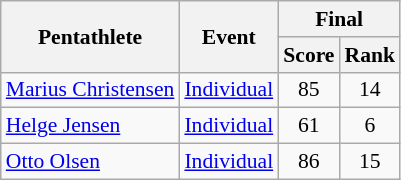<table class=wikitable style="font-size:90%">
<tr>
<th rowspan=2>Pentathlete</th>
<th rowspan=2>Event</th>
<th colspan=2>Final</th>
</tr>
<tr>
<th>Score</th>
<th>Rank</th>
</tr>
<tr>
<td><a href='#'>Marius Christensen</a></td>
<td><a href='#'>Individual</a></td>
<td align=center>85</td>
<td align=center>14</td>
</tr>
<tr>
<td><a href='#'>Helge Jensen</a></td>
<td><a href='#'>Individual</a></td>
<td align=center>61</td>
<td align=center>6</td>
</tr>
<tr>
<td><a href='#'>Otto Olsen</a></td>
<td><a href='#'>Individual</a></td>
<td align=center>86</td>
<td align=center>15</td>
</tr>
</table>
